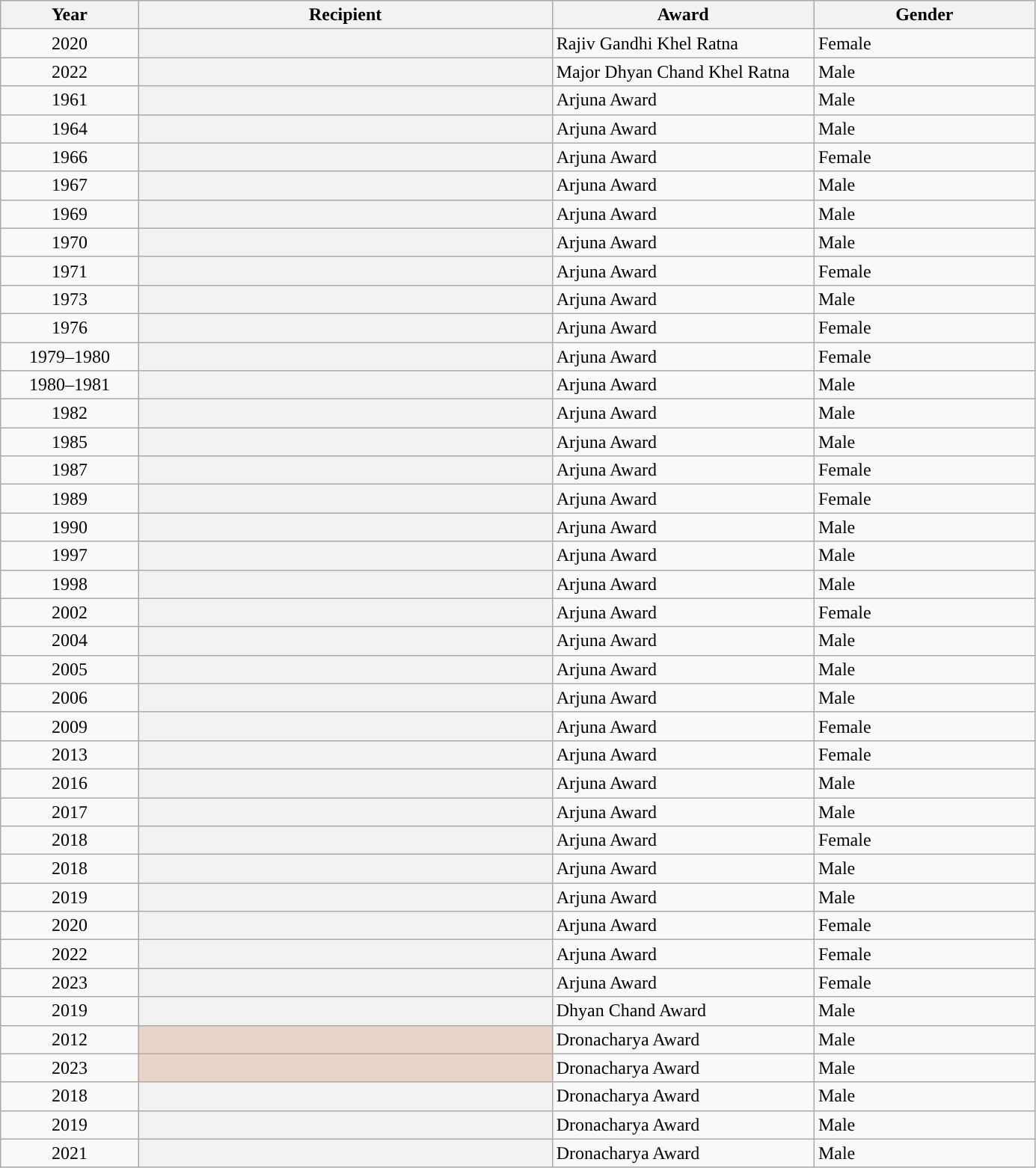<table class="wikitable plainrowheaders sortable" style="width:73%">
<tr>
<th scope="col" style="width:10%">Year</th>
<th scope="col" style="width:30%">Recipient</th>
<th scope="col" style="width:19%">Award</th>
<th scope="col" style="width:16%">Gender</th>
</tr>
<tr>
<td style="text-align:center;">2020</td>
<th scope="row"></th>
<td>Rajiv Gandhi Khel Ratna</td>
<td>Female</td>
</tr>
<tr>
<td style="text-align:center;">2022</td>
<th scope="row"></th>
<td>Major Dhyan Chand Khel Ratna</td>
<td>Male</td>
</tr>
<tr>
<td style="text-align:center;">1961</td>
<th scope="row"></th>
<td>Arjuna Award</td>
<td>Male</td>
</tr>
<tr>
<td style="text-align:center;">1964</td>
<th scope="row"></th>
<td>Arjuna Award</td>
<td>Male</td>
</tr>
<tr>
<td style="text-align:center;">1966</td>
<th scope="row"></th>
<td>Arjuna Award</td>
<td>Female</td>
</tr>
<tr>
<td style="text-align:center;">1967</td>
<th scope="row"></th>
<td>Arjuna Award</td>
<td>Male</td>
</tr>
<tr>
<td style="text-align:center;">1969</td>
<th scope="row"></th>
<td>Arjuna Award</td>
<td>Male</td>
</tr>
<tr>
<td style="text-align:center;">1970</td>
<th scope="row"></th>
<td>Arjuna Award</td>
<td>Male</td>
</tr>
<tr>
<td style="text-align:center;">1971</td>
<th scope="row"></th>
<td>Arjuna Award</td>
<td>Female</td>
</tr>
<tr>
<td style="text-align:center;">1973</td>
<th scope="row"></th>
<td>Arjuna Award</td>
<td>Male</td>
</tr>
<tr>
<td style="text-align:center;">1976</td>
<th scope="row"></th>
<td>Arjuna Award</td>
<td>Female</td>
</tr>
<tr>
<td style="text-align:center;">1979–1980</td>
<th scope="row"></th>
<td>Arjuna Award</td>
<td>Female</td>
</tr>
<tr>
<td style="text-align:center;">1980–1981</td>
<th scope="row"></th>
<td>Arjuna Award</td>
<td>Male</td>
</tr>
<tr>
<td style="text-align:center;">1982</td>
<th scope="row"></th>
<td>Arjuna Award</td>
<td>Male</td>
</tr>
<tr>
<td style="text-align:center;">1985</td>
<th scope="row"></th>
<td>Arjuna Award</td>
<td>Male</td>
</tr>
<tr>
<td style="text-align:center;">1987</td>
<th scope="row"></th>
<td>Arjuna Award</td>
<td>Female</td>
</tr>
<tr>
<td style="text-align:center;">1989</td>
<th scope="row"></th>
<td>Arjuna Award</td>
<td>Female</td>
</tr>
<tr>
<td style="text-align:center;">1990</td>
<th scope="row"></th>
<td>Arjuna Award</td>
<td>Male</td>
</tr>
<tr>
<td style="text-align:center;">1997</td>
<th scope="row"></th>
<td>Arjuna Award</td>
<td>Male</td>
</tr>
<tr>
<td style="text-align:center;">1998</td>
<th scope="row"></th>
<td>Arjuna Award</td>
<td>Male</td>
</tr>
<tr>
<td style="text-align:center;">2002</td>
<th scope="row"></th>
<td>Arjuna Award</td>
<td>Female</td>
</tr>
<tr>
<td style="text-align:center;">2004</td>
<th scope="row"></th>
<td>Arjuna Award</td>
<td>Male</td>
</tr>
<tr>
<td style="text-align:center;">2005</td>
<th scope="row"></th>
<td>Arjuna Award</td>
<td>Male</td>
</tr>
<tr>
<td style="text-align:center;">2006</td>
<th scope="row"></th>
<td>Arjuna Award</td>
<td>Male</td>
</tr>
<tr>
<td style="text-align:center;">2009</td>
<th scope="row"></th>
<td>Arjuna Award</td>
<td>Female</td>
</tr>
<tr>
<td style="text-align:center;">2013</td>
<th scope="row"></th>
<td>Arjuna Award</td>
<td>Female</td>
</tr>
<tr>
<td style="text-align:center;">2016</td>
<th scope="row"></th>
<td>Arjuna Award</td>
<td>Male</td>
</tr>
<tr>
<td style="text-align:center;">2017</td>
<th scope="row"></th>
<td>Arjuna Award</td>
<td>Male</td>
</tr>
<tr>
<td style="text-align:center;">2018</td>
<th scope="row"></th>
<td>Arjuna Award</td>
<td>Female</td>
</tr>
<tr>
<td style="text-align:center;">2018</td>
<th scope="row"></th>
<td>Arjuna Award</td>
<td>Male</td>
</tr>
<tr>
<td style="text-align:center;">2019</td>
<th scope="row"></th>
<td>Arjuna Award</td>
<td>Male</td>
</tr>
<tr>
<td style="text-align:center;">2020</td>
<th scope="row"></th>
<td>Arjuna Award</td>
<td>Female</td>
</tr>
<tr>
<td style="text-align:center;">2022</td>
<th scope="row"></th>
<td>Arjuna Award</td>
<td>Female</td>
</tr>
<tr>
<td style="text-align:center;">2023</td>
<th scope="row"></th>
<td>Arjuna Award</td>
<td>Female</td>
</tr>
<tr>
<td style="text-align:center;">2019</td>
<th scope="row"></th>
<td>Dhyan Chand Award</td>
<td>Male</td>
</tr>
<tr>
<td style="text-align:center;">2012</td>
<th scope="row" style="background-color:#E9D4C9"> </th>
<td>Dronacharya Award</td>
<td>Male</td>
</tr>
<tr>
<td style="text-align:center;">2023</td>
<th scope="row" style="background-color:#E9D4C9"> </th>
<td>Dronacharya Award</td>
<td>Male</td>
</tr>
<tr>
<td style="text-align:center;">2018</td>
<th scope="row"></th>
<td>Dronacharya Award</td>
<td>Male</td>
</tr>
<tr>
<td style="text-align:center;">2019</td>
<th scope="row"></th>
<td>Dronacharya Award</td>
<td>Male</td>
</tr>
<tr>
<td style="text-align:center;">2021</td>
<th scope="row"></th>
<td>Dronacharya Award</td>
<td>Male</td>
</tr>
</table>
